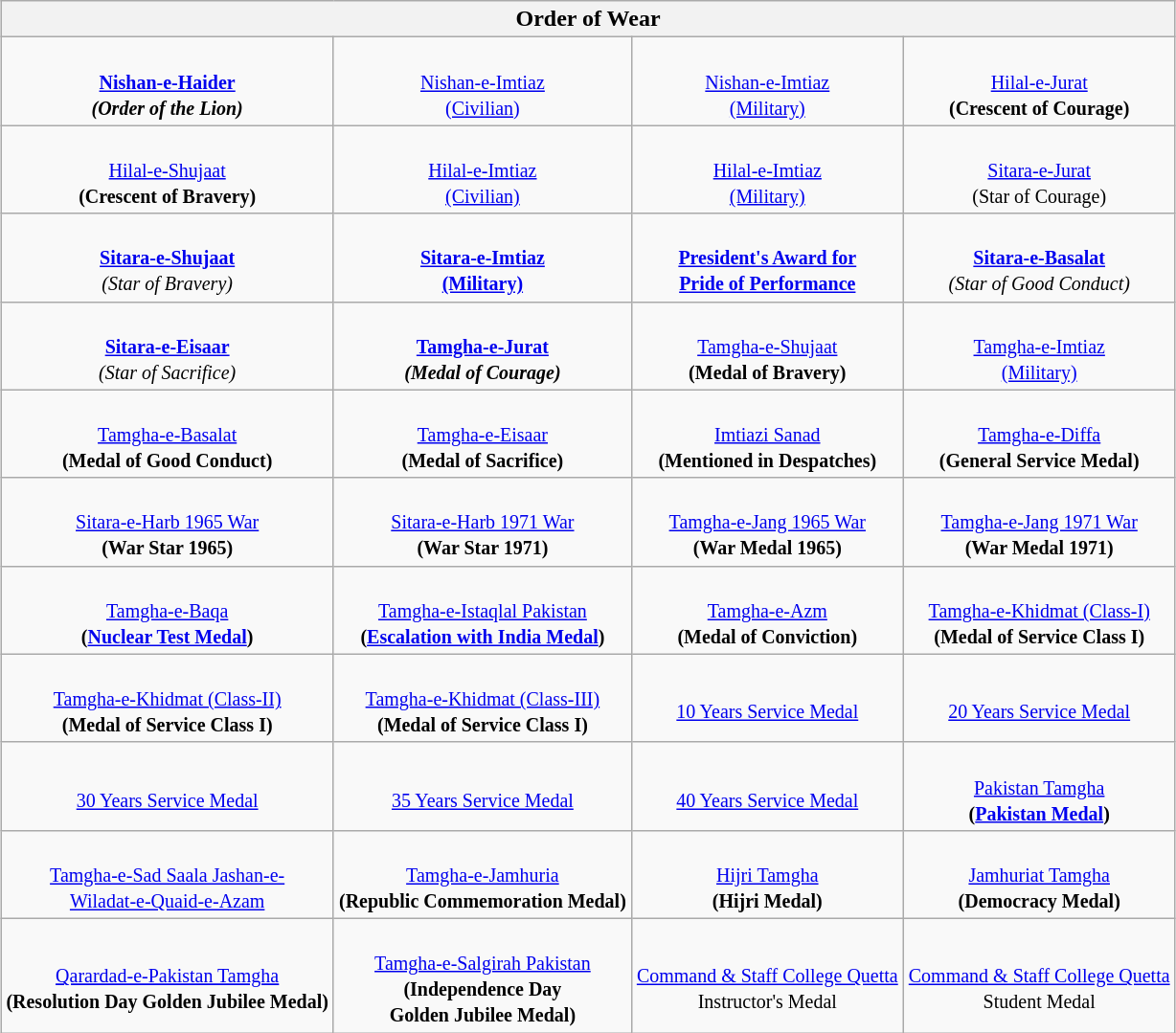<table class="wikitable" style="margin: 1em auto; text-align:center;">
<tr>
<th colspan="4">Order of Wear</th>
</tr>
<tr>
<td><br><strong><small><a href='#'>Nishan-e-Haider</a></small></strong><br><strong><em><small>(</small><strong><small>Order of the Lion)</small><em></td>
<td><br></strong><small><a href='#'>Nishan-e-Imtiaz</a></small><strong><br></strong><a href='#'><small>(Civilian)</small></a><strong></td>
<td><br></strong><small><a href='#'>Nishan-e-Imtiaz</a></small><strong><br></strong><a href='#'><small>(Military)</small></a><strong></td>
<td><br></strong><a href='#'><small>Hilal-e-Jurat</small></a><strong><br></em><small>(Crescent of Courage)</small><em></td>
</tr>
<tr align="center">
<td><br></strong><a href='#'><small>Hilal-e-Shujaat</small></a><strong><br></em><small>(Crescent of Bravery)</small><em></td>
<td><br></strong><small><a href='#'>Hilal-e-Imtiaz</a></small><strong><br></strong><a href='#'><small>(Civilian)</small></a><strong></td>
<td><br></strong><a href='#'><small>Hilal-e-Imtiaz</small></a><strong><br></strong><a href='#'><small>(Military)</small></a><strong></td>
<td><br></strong><small><a href='#'>Sitara-e-Jurat</a></small><strong><br></em></strong><small>(</small></strong><small>Star of Courage)</small></em></td>
</tr>
<tr align="center">
<td><br><a href='#'><strong><small>Sitara-e-Shujaat</small></strong></a><br><em><small>(Star of Bravery)</small></em></td>
<td><br><strong><small><a href='#'>Sitara-e-Imtiaz</a></small></strong><br><strong><a href='#'><small>(Military)</small></a></strong></td>
<td><br><strong><small><a href='#'>President's Award for</a></small></strong><br><small><strong><a href='#'>Pride of Performance</a></strong></small></td>
<td><br><strong><small><a href='#'>Sitara-e-Basalat</a></small></strong><br><em><small>(Star of Good Conduct)</small></em></td>
</tr>
<tr>
<td><br><strong><small><a href='#'>Sitara-e-Eisaar</a></small></strong><br><em><small>(Star of Sacrifice)</small></em></td>
<td><br><strong><small><a href='#'>Tamgha-e-Jurat</a></small></strong><br><strong><em><small>(</small><strong><small>Medal of Courage)</small><em></td>
<td><br></strong><a href='#'></em><small>Tamgha-e-Shujaat</small><em></a><strong><br></em><small>(Medal of Bravery)</small><em></td>
<td><br></strong><a href='#'><small>Tamgha-e-Imtiaz</small></a><strong><br></strong><a href='#'><small>(Military)</small></a><strong></td>
</tr>
<tr>
<td><br></em></strong><small><a href='#'>Tamgha-e-Basalat</a></small><strong><em><br></em><small>(Medal of Good Conduct)</small><em></td>
<td><br></strong><small><a href='#'>Tamgha-e-Eisaar</a></small><strong><br></em><small>(Medal of Sacrifice)</small><em></td>
<td><br><a href='#'></strong><small>Imtiazi Sanad</small><strong></a><br></em><small>(Mentioned in Despatches)</small><em></td>
<td><br></strong><a href='#'><small>Tamgha-e-Diffa</small></a><strong><br><small></em>(General Service Medal)<em></small></td>
</tr>
<tr>
<td><br></strong><a href='#'><small>Sitara-e-Harb 1965 War</small></a><strong><br><small></em>(War Star 1965)<em></small></td>
<td><br></strong><a href='#'><small>Sitara-e-Harb 1971 War</small></a><strong><br><small></em>(War Star 1971)<em></small></td>
<td><br></strong><a href='#'><small>Tamgha-e-Jang 1965 War</small></a><strong><br><small></em>(War Medal 1965)<em></small></td>
<td><br></strong><a href='#'><small>Tamgha-e-Jang 1971 War</small></a><strong><br><small></em>(War Medal 1971)<em></small></td>
</tr>
<tr>
<td><br></strong><a href='#'><small>Tamgha-e-Baqa</small></a><strong><br><small></em>(<a href='#'>Nuclear Test Medal</a>)<em></small></td>
<td><br><small></strong><a href='#'>Tamgha-e-Istaqlal Pakistan</a><strong></small><br><small></em>(<a href='#'>Escalation with India Medal</a>)<em></small></td>
<td><br><small></strong><a href='#'>Tamgha-e-Azm</a><strong></small><br><small></em>(Medal of Conviction)<em></small></td>
<td><br></strong><small><a href='#'>Tamgha-e-Khidmat (Class-I)</a></small><strong><br><small></em>(Medal of Service Class I)<em></small></td>
</tr>
<tr>
<td><br></strong><small><a href='#'>Tamgha-e-Khidmat (Class-II)</a></small><strong><br><small></em>(Medal of Service Class I)<em></small></td>
<td><br></strong><small><a href='#'>Tamgha-e-Khidmat (Class-III)</a></small><strong><br><small></em>(Medal of Service Class I)<em></small></td>
<td><br></strong><small><a href='#'>10 Years Service Medal</a></small><strong></td>
<td><br></strong><small><a href='#'>20 Years Service Medal</a></small><strong></td>
</tr>
<tr>
<td><br></strong><small><a href='#'>30 Years Service Medal</a></small><strong></td>
<td><br></strong><small><a href='#'>35 Years Service Medal</a></small><strong></td>
<td><br></strong><small><a href='#'>40 Years Service Medal</a></small><strong></td>
<td><br><small></strong><a href='#'>Pakistan Tamgha</a><strong></small><br><small></em>(<a href='#'>Pakistan Medal</a>)<em></small></td>
</tr>
<tr>
<td><br><small></strong><a href='#'>Tamgha-e-Sad Saala Jashan-e-</a><strong></small><br><small></strong><a href='#'>Wiladat-e-Quaid-e-Azam</a><strong></small></td>
<td><br><small></strong><a href='#'>Tamgha-e-Jamhuria</a><strong></small><br><small></em>(Republic Commemoration Medal)<em></small></td>
<td><br><small></strong><a href='#'>Hijri Tamgha</a><strong></small><br><small></em>(Hijri Medal)<em></small></td>
<td><br><small></strong><a href='#'>Jamhuriat Tamgha</a><strong></small><br><small></em>(Democracy Medal)<em></small></td>
</tr>
<tr>
<td><br><small></strong><a href='#'><u>Qarardad-e-Pakistan Tamgha</u></a><strong></small><br><small></em>(Resolution Day Golden Jubilee Medal)<em></small></td>
<td><br><small></strong><a href='#'>Tamgha-e-Salgirah Pakistan</a><strong></small><br><small></em>(Independence Day<em></small><br><small></em>Golden Jubilee Medal)<em></small></td>
<td><br><small></strong><a href='#'>Command & Staff College Quetta</a><strong></small><br><small></strong>Instructor's Medal<strong></small></td>
<td><br><small></strong><a href='#'>Command & Staff College Quetta</a><strong></small><br><small></strong>Student Medal<strong></small></td>
</tr>
</table>
